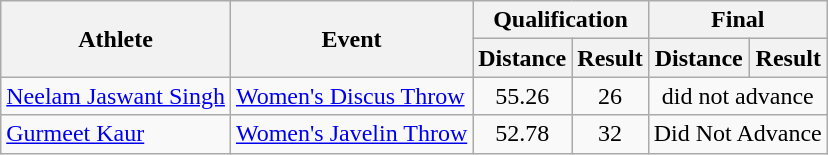<table class="wikitable" style="text-align:center">
<tr>
<th rowspan="2">Athlete</th>
<th rowspan="2">Event</th>
<th colspan="2">Qualification</th>
<th colspan="2">Final</th>
</tr>
<tr>
<th>Distance</th>
<th>Result</th>
<th>Distance</th>
<th>Result</th>
</tr>
<tr>
<td align= left><a href='#'>Neelam Jaswant Singh</a></td>
<td align= left><a href='#'>Women's Discus Throw</a></td>
<td>55.26</td>
<td>26</td>
<td colspan="2">did not advance</td>
</tr>
<tr>
<td align= left><a href='#'>Gurmeet Kaur</a></td>
<td align= left><a href='#'>Women's Javelin Throw</a></td>
<td>52.78</td>
<td>32</td>
<td colspan="2">Did Not Advance</td>
</tr>
</table>
